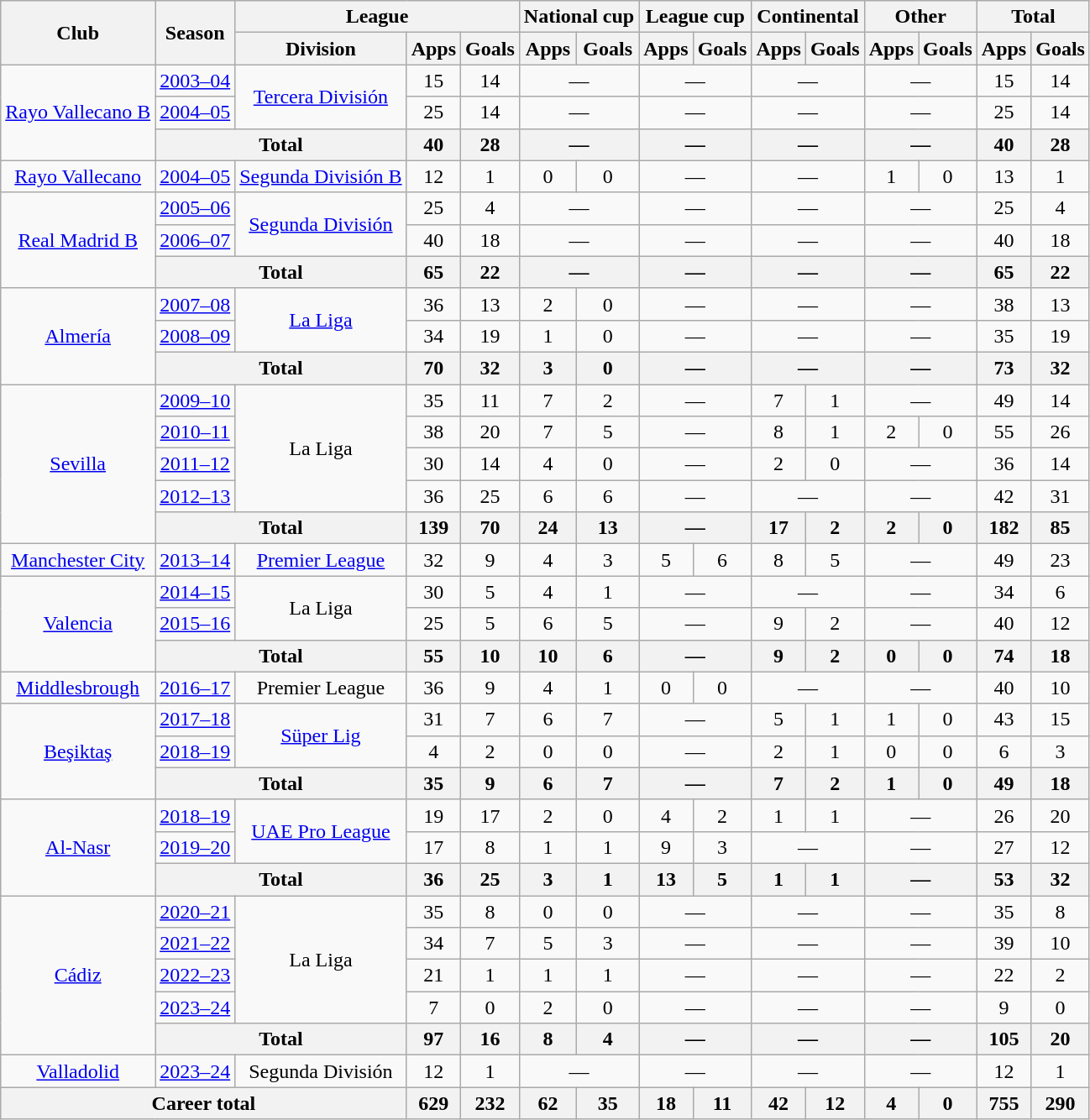<table class="wikitable" style="text-align:center">
<tr>
<th rowspan="2">Club</th>
<th rowspan="2">Season</th>
<th colspan="3">League</th>
<th colspan="2">National cup</th>
<th colspan="2">League cup</th>
<th colspan="2">Continental</th>
<th colspan="2">Other</th>
<th colspan="2">Total</th>
</tr>
<tr>
<th>Division</th>
<th>Apps</th>
<th>Goals</th>
<th>Apps</th>
<th>Goals</th>
<th>Apps</th>
<th>Goals</th>
<th>Apps</th>
<th>Goals</th>
<th>Apps</th>
<th>Goals</th>
<th>Apps</th>
<th>Goals</th>
</tr>
<tr>
<td rowspan="3"><a href='#'>Rayo Vallecano B</a></td>
<td><a href='#'>2003–04</a></td>
<td rowspan="2"><a href='#'>Tercera División</a></td>
<td>15</td>
<td>14</td>
<td colspan="2">—</td>
<td colspan="2">—</td>
<td colspan="2">—</td>
<td colspan="2">—</td>
<td>15</td>
<td>14</td>
</tr>
<tr>
<td><a href='#'>2004–05</a></td>
<td>25</td>
<td>14</td>
<td colspan="2">—</td>
<td colspan="2">—</td>
<td colspan="2">—</td>
<td colspan="2">—</td>
<td>25</td>
<td>14</td>
</tr>
<tr>
<th colspan="2">Total</th>
<th>40</th>
<th>28</th>
<th colspan="2">—</th>
<th colspan="2">—</th>
<th colspan="2">—</th>
<th colspan="2">—</th>
<th>40</th>
<th>28</th>
</tr>
<tr>
<td><a href='#'>Rayo Vallecano</a></td>
<td><a href='#'>2004–05</a></td>
<td><a href='#'>Segunda División B</a></td>
<td>12</td>
<td>1</td>
<td>0</td>
<td>0</td>
<td colspan="2">—</td>
<td colspan="2">—</td>
<td>1</td>
<td>0</td>
<td>13</td>
<td>1</td>
</tr>
<tr>
<td rowspan="3"><a href='#'>Real Madrid B</a></td>
<td><a href='#'>2005–06</a></td>
<td rowspan="2"><a href='#'>Segunda División</a></td>
<td>25</td>
<td>4</td>
<td colspan="2">—</td>
<td colspan="2">—</td>
<td colspan="2">—</td>
<td colspan="2">—</td>
<td>25</td>
<td>4</td>
</tr>
<tr>
<td><a href='#'>2006–07</a></td>
<td>40</td>
<td>18</td>
<td colspan="2">—</td>
<td colspan="2">—</td>
<td colspan="2">—</td>
<td colspan="2">—</td>
<td>40</td>
<td>18</td>
</tr>
<tr>
<th colspan="2">Total</th>
<th>65</th>
<th>22</th>
<th colspan="2">—</th>
<th colspan="2">—</th>
<th colspan="2">—</th>
<th colspan="2">—</th>
<th>65</th>
<th>22</th>
</tr>
<tr>
<td rowspan="3"><a href='#'>Almería</a></td>
<td><a href='#'>2007–08</a></td>
<td rowspan="2"><a href='#'>La Liga</a></td>
<td>36</td>
<td>13</td>
<td>2</td>
<td>0</td>
<td colspan="2">—</td>
<td colspan="2">—</td>
<td colspan="2">—</td>
<td>38</td>
<td>13</td>
</tr>
<tr>
<td><a href='#'>2008–09</a></td>
<td>34</td>
<td>19</td>
<td>1</td>
<td>0</td>
<td colspan="2">—</td>
<td colspan="2">—</td>
<td colspan="2">—</td>
<td>35</td>
<td>19</td>
</tr>
<tr>
<th colspan="2">Total</th>
<th>70</th>
<th>32</th>
<th>3</th>
<th>0</th>
<th colspan="2">—</th>
<th colspan="2">—</th>
<th colspan="2">—</th>
<th>73</th>
<th>32</th>
</tr>
<tr>
<td rowspan="5"><a href='#'>Sevilla</a></td>
<td><a href='#'>2009–10</a></td>
<td rowspan="4">La Liga</td>
<td>35</td>
<td>11</td>
<td>7</td>
<td>2</td>
<td colspan="2">—</td>
<td>7</td>
<td>1</td>
<td colspan="2">—</td>
<td>49</td>
<td>14</td>
</tr>
<tr>
<td><a href='#'>2010–11</a></td>
<td>38</td>
<td>20</td>
<td>7</td>
<td>5</td>
<td colspan="2">—</td>
<td>8</td>
<td>1</td>
<td>2</td>
<td>0</td>
<td>55</td>
<td>26</td>
</tr>
<tr>
<td><a href='#'>2011–12</a></td>
<td>30</td>
<td>14</td>
<td>4</td>
<td>0</td>
<td colspan="2">—</td>
<td>2</td>
<td>0</td>
<td colspan="2">—</td>
<td>36</td>
<td>14</td>
</tr>
<tr>
<td><a href='#'>2012–13</a></td>
<td>36</td>
<td>25</td>
<td>6</td>
<td>6</td>
<td colspan="2">—</td>
<td colspan="2">—</td>
<td colspan="2">—</td>
<td>42</td>
<td>31</td>
</tr>
<tr>
<th colspan="2">Total</th>
<th>139</th>
<th>70</th>
<th>24</th>
<th>13</th>
<th colspan="2">—</th>
<th>17</th>
<th>2</th>
<th>2</th>
<th>0</th>
<th>182</th>
<th>85</th>
</tr>
<tr>
<td><a href='#'>Manchester City</a></td>
<td><a href='#'>2013–14</a></td>
<td><a href='#'>Premier League</a></td>
<td>32</td>
<td>9</td>
<td>4</td>
<td>3</td>
<td>5</td>
<td>6</td>
<td>8</td>
<td>5</td>
<td colspan="2">—</td>
<td>49</td>
<td>23</td>
</tr>
<tr>
<td rowspan="3"><a href='#'>Valencia</a></td>
<td><a href='#'>2014–15</a></td>
<td rowspan="2">La Liga</td>
<td>30</td>
<td>5</td>
<td>4</td>
<td>1</td>
<td colspan="2">—</td>
<td colspan="2">—</td>
<td colspan="2">—</td>
<td>34</td>
<td>6</td>
</tr>
<tr>
<td><a href='#'>2015–16</a></td>
<td>25</td>
<td>5</td>
<td>6</td>
<td>5</td>
<td colspan="2">—</td>
<td>9</td>
<td>2</td>
<td colspan="2">—</td>
<td>40</td>
<td>12</td>
</tr>
<tr>
<th colspan="2">Total</th>
<th>55</th>
<th>10</th>
<th>10</th>
<th>6</th>
<th colspan="2">—</th>
<th>9</th>
<th>2</th>
<th>0</th>
<th>0</th>
<th>74</th>
<th>18</th>
</tr>
<tr>
<td><a href='#'>Middlesbrough</a></td>
<td><a href='#'>2016–17</a></td>
<td>Premier League</td>
<td>36</td>
<td>9</td>
<td>4</td>
<td>1</td>
<td>0</td>
<td>0</td>
<td colspan="2">—</td>
<td colspan="2">—</td>
<td>40</td>
<td>10</td>
</tr>
<tr>
<td rowspan="3"><a href='#'>Beşiktaş</a></td>
<td><a href='#'>2017–18</a></td>
<td rowspan="2"><a href='#'>Süper Lig</a></td>
<td>31</td>
<td>7</td>
<td>6</td>
<td>7</td>
<td colspan="2">—</td>
<td>5</td>
<td>1</td>
<td>1</td>
<td>0</td>
<td>43</td>
<td>15</td>
</tr>
<tr>
<td><a href='#'>2018–19</a></td>
<td>4</td>
<td>2</td>
<td>0</td>
<td>0</td>
<td colspan="2">—</td>
<td>2</td>
<td>1</td>
<td>0</td>
<td>0</td>
<td>6</td>
<td>3</td>
</tr>
<tr>
<th colspan="2">Total</th>
<th>35</th>
<th>9</th>
<th>6</th>
<th>7</th>
<th colspan="2">—</th>
<th>7</th>
<th>2</th>
<th>1</th>
<th>0</th>
<th>49</th>
<th>18</th>
</tr>
<tr>
<td rowspan="3"><a href='#'>Al-Nasr</a></td>
<td><a href='#'>2018–19</a></td>
<td rowspan="2"><a href='#'>UAE Pro League</a></td>
<td>19</td>
<td>17</td>
<td>2</td>
<td>0</td>
<td>4</td>
<td>2</td>
<td>1</td>
<td>1</td>
<td colspan="2">—</td>
<td>26</td>
<td>20</td>
</tr>
<tr>
<td><a href='#'>2019–20</a></td>
<td>17</td>
<td>8</td>
<td>1</td>
<td>1</td>
<td>9</td>
<td>3</td>
<td colspan="2">—</td>
<td colspan="2">—</td>
<td>27</td>
<td>12</td>
</tr>
<tr>
<th colspan="2">Total</th>
<th>36</th>
<th>25</th>
<th>3</th>
<th>1</th>
<th>13</th>
<th>5</th>
<th>1</th>
<th>1</th>
<th colspan="2">—</th>
<th>53</th>
<th>32</th>
</tr>
<tr>
<td rowspan="5"><a href='#'>Cádiz</a></td>
<td><a href='#'>2020–21</a></td>
<td rowspan="4">La Liga</td>
<td>35</td>
<td>8</td>
<td>0</td>
<td>0</td>
<td colspan="2">—</td>
<td colspan="2">—</td>
<td colspan="2">—</td>
<td>35</td>
<td>8</td>
</tr>
<tr>
<td><a href='#'>2021–22</a></td>
<td>34</td>
<td>7</td>
<td>5</td>
<td>3</td>
<td colspan="2">—</td>
<td colspan="2">—</td>
<td colspan="2">—</td>
<td>39</td>
<td>10</td>
</tr>
<tr>
<td><a href='#'>2022–23</a></td>
<td>21</td>
<td>1</td>
<td>1</td>
<td>1</td>
<td colspan="2">—</td>
<td colspan="2">—</td>
<td colspan="2">—</td>
<td>22</td>
<td>2</td>
</tr>
<tr>
<td><a href='#'>2023–24</a></td>
<td>7</td>
<td>0</td>
<td>2</td>
<td>0</td>
<td colspan="2">—</td>
<td colspan="2">—</td>
<td colspan="2">—</td>
<td>9</td>
<td>0</td>
</tr>
<tr>
<th colspan="2">Total</th>
<th>97</th>
<th>16</th>
<th>8</th>
<th>4</th>
<th colspan="2">—</th>
<th colspan="2">—</th>
<th colspan="2">—</th>
<th>105</th>
<th>20</th>
</tr>
<tr>
<td><a href='#'>Valladolid</a></td>
<td><a href='#'>2023–24</a></td>
<td>Segunda División</td>
<td>12</td>
<td>1</td>
<td colspan="2">—</td>
<td colspan="2">—</td>
<td colspan="2">—</td>
<td colspan="2">—</td>
<td>12</td>
<td>1</td>
</tr>
<tr>
<th colspan="3">Career total</th>
<th>629</th>
<th>232</th>
<th>62</th>
<th>35</th>
<th>18</th>
<th>11</th>
<th>42</th>
<th>12</th>
<th>4</th>
<th>0</th>
<th>755</th>
<th>290</th>
</tr>
</table>
